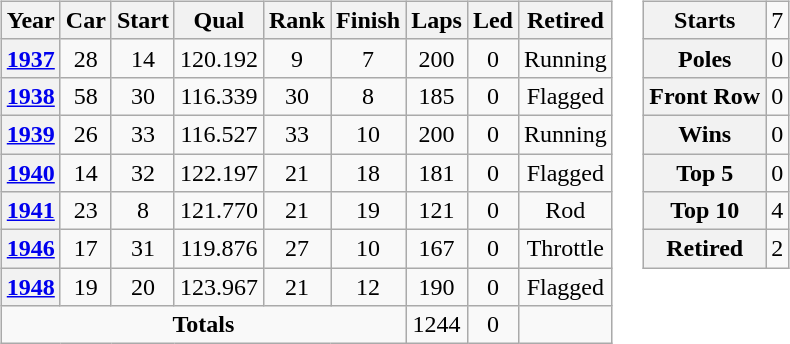<table>
<tr ---- valign="top">
<td><br><table class="wikitable" style="text-align:center">
<tr>
<th>Year</th>
<th>Car</th>
<th>Start</th>
<th>Qual</th>
<th>Rank</th>
<th>Finish</th>
<th>Laps</th>
<th>Led</th>
<th>Retired</th>
</tr>
<tr>
<th><a href='#'>1937</a></th>
<td>28</td>
<td>14</td>
<td>120.192</td>
<td>9</td>
<td>7</td>
<td>200</td>
<td>0</td>
<td>Running</td>
</tr>
<tr>
<th><a href='#'>1938</a></th>
<td>58</td>
<td>30</td>
<td>116.339</td>
<td>30</td>
<td>8</td>
<td>185</td>
<td>0</td>
<td>Flagged</td>
</tr>
<tr>
<th><a href='#'>1939</a></th>
<td>26</td>
<td>33</td>
<td>116.527</td>
<td>33</td>
<td>10</td>
<td>200</td>
<td>0</td>
<td>Running</td>
</tr>
<tr>
<th><a href='#'>1940</a></th>
<td>14</td>
<td>32</td>
<td>122.197</td>
<td>21</td>
<td>18</td>
<td>181</td>
<td>0</td>
<td>Flagged</td>
</tr>
<tr>
<th><a href='#'>1941</a></th>
<td>23</td>
<td>8</td>
<td>121.770</td>
<td>21</td>
<td>19</td>
<td>121</td>
<td>0</td>
<td>Rod</td>
</tr>
<tr>
<th><a href='#'>1946</a></th>
<td>17</td>
<td>31</td>
<td>119.876</td>
<td>27</td>
<td>10</td>
<td>167</td>
<td>0</td>
<td>Throttle</td>
</tr>
<tr>
<th><a href='#'>1948</a></th>
<td>19</td>
<td>20</td>
<td>123.967</td>
<td>21</td>
<td>12</td>
<td>190</td>
<td>0</td>
<td>Flagged</td>
</tr>
<tr>
<td colspan="6"><strong>Totals</strong></td>
<td>1244</td>
<td>0</td>
<td></td>
</tr>
</table>
</td>
<td><br><table class="wikitable" style="text-align:center">
<tr>
<th>Starts</th>
<td>7</td>
</tr>
<tr>
<th>Poles</th>
<td>0</td>
</tr>
<tr>
<th>Front Row</th>
<td>0</td>
</tr>
<tr>
<th>Wins</th>
<td>0</td>
</tr>
<tr>
<th>Top 5</th>
<td>0</td>
</tr>
<tr>
<th>Top 10</th>
<td>4</td>
</tr>
<tr>
<th>Retired</th>
<td>2</td>
</tr>
</table>
</td>
</tr>
</table>
